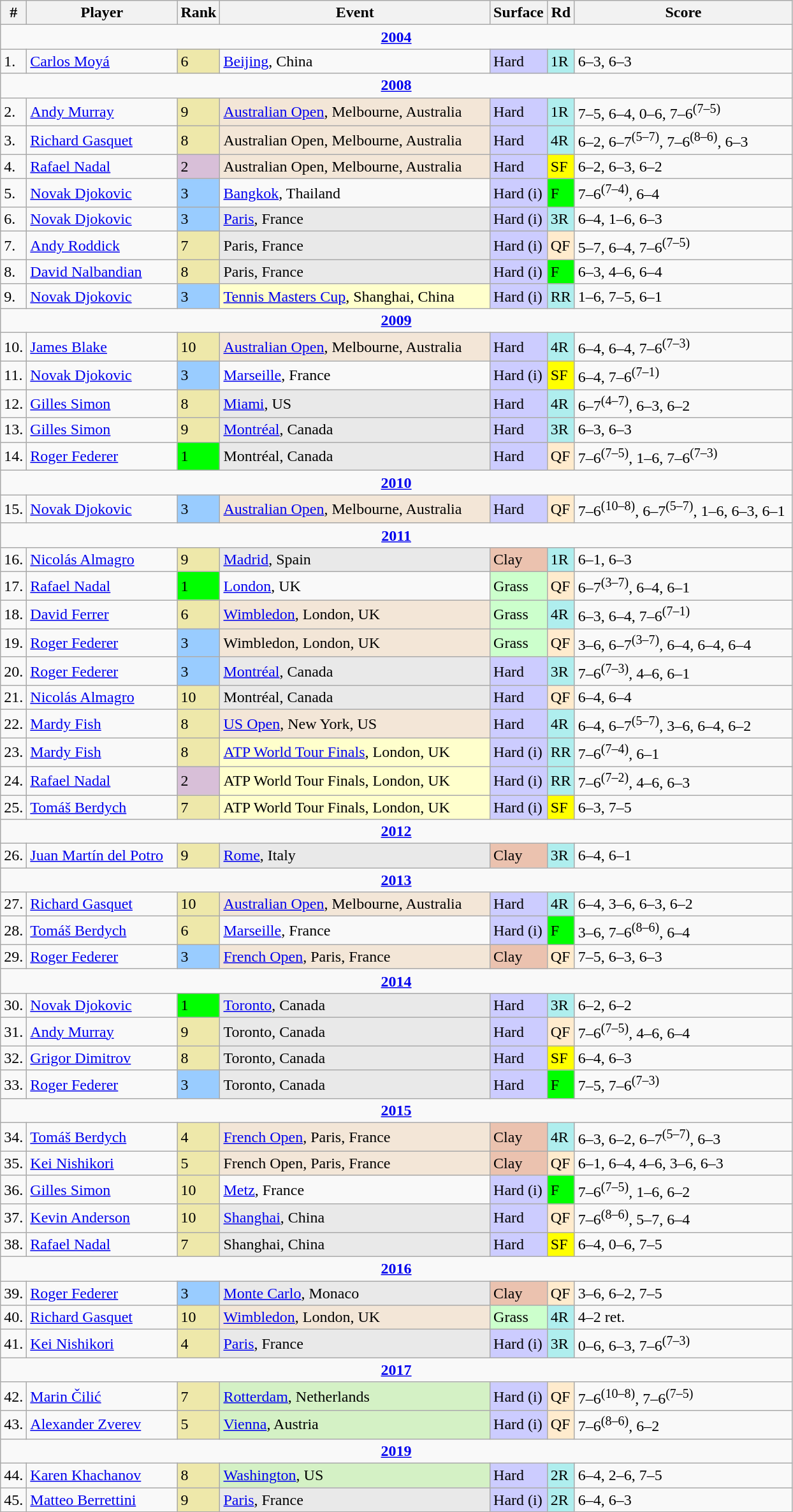<table class="wikitable sortable">
<tr>
<th>#</th>
<th width=150>Player</th>
<th>Rank</th>
<th width=275>Event</th>
<th>Surface</th>
<th>Rd</th>
<th width=220 class=unsortable>Score</th>
</tr>
<tr>
<td colspan=7 style=text-align:center><strong><a href='#'>2004</a></strong></td>
</tr>
<tr>
<td>1.</td>
<td> <a href='#'>Carlos Moyá</a></td>
<td bgcolor=EEE8AA>6</td>
<td><a href='#'>Beijing</a>, China</td>
<td bgcolor=CCCCFF>Hard</td>
<td bgcolor=afeeee>1R</td>
<td>6–3, 6–3</td>
</tr>
<tr>
<td colspan=7 style=text-align:center><strong><a href='#'>2008</a></strong></td>
</tr>
<tr>
<td>2.</td>
<td> <a href='#'>Andy Murray</a></td>
<td bgcolor=EEE8AA>9</td>
<td style="background:#f3e6d7;"><a href='#'>Australian Open</a>, Melbourne, Australia</td>
<td bgcolor=CCCCFF>Hard</td>
<td bgcolor=afeeee>1R</td>
<td>7–5, 6–4, 0–6, 7–6<sup>(7–5)</sup></td>
</tr>
<tr>
<td>3.</td>
<td> <a href='#'>Richard Gasquet</a></td>
<td bgcolor=EEE8AA>8</td>
<td style="background:#f3e6d7;">Australian Open, Melbourne, Australia</td>
<td bgcolor=CCCCFF>Hard</td>
<td bgcolor=afeeee>4R</td>
<td>6–2, 6–7<sup>(5–7)</sup>, 7–6<sup>(8–6)</sup>, 6–3</td>
</tr>
<tr>
<td>4.</td>
<td> <a href='#'>Rafael Nadal</a></td>
<td bgcolor=thistle>2</td>
<td style="background:#f3e6d7;">Australian Open, Melbourne, Australia</td>
<td bgcolor=CCCCFF>Hard</td>
<td bgcolor=yellow>SF</td>
<td>6–2, 6–3, 6–2</td>
</tr>
<tr>
<td>5.</td>
<td> <a href='#'>Novak Djokovic</a></td>
<td bgcolor=99ccff>3</td>
<td><a href='#'>Bangkok</a>, Thailand</td>
<td bgcolor=CCCCFF>Hard (i)</td>
<td bgcolor=lime>F</td>
<td>7–6<sup>(7–4)</sup>, 6–4</td>
</tr>
<tr>
<td>6.</td>
<td> <a href='#'>Novak Djokovic</a></td>
<td bgcolor=99ccff>3</td>
<td style="background:#e9e9e9;"><a href='#'>Paris</a>, France</td>
<td bgcolor=CCCCFF>Hard (i)</td>
<td bgcolor=afeeee>3R</td>
<td>6–4, 1–6, 6–3</td>
</tr>
<tr>
<td>7.</td>
<td> <a href='#'>Andy Roddick</a></td>
<td bgcolor=EEE8AA>7</td>
<td style="background:#e9e9e9;">Paris, France</td>
<td bgcolor=CCCCFF>Hard (i)</td>
<td bgcolor=ffebcd>QF</td>
<td>5–7, 6–4, 7–6<sup>(7–5)</sup></td>
</tr>
<tr>
<td>8.</td>
<td> <a href='#'>David Nalbandian</a></td>
<td bgcolor=EEE8AA>8</td>
<td style="background:#e9e9e9;">Paris, France</td>
<td bgcolor=CCCCFF>Hard (i)</td>
<td bgcolor=lime>F</td>
<td>6–3, 4–6, 6–4</td>
</tr>
<tr>
<td>9.</td>
<td> <a href='#'>Novak Djokovic</a></td>
<td bgcolor=99ccff>3</td>
<td style="background:#ffc;"><a href='#'>Tennis Masters Cup</a>, Shanghai, China</td>
<td bgcolor=CCCCFF>Hard (i)</td>
<td bgcolor=afeeee>RR</td>
<td>1–6, 7–5, 6–1</td>
</tr>
<tr>
<td colspan=7 style=text-align:center><strong><a href='#'>2009</a></strong></td>
</tr>
<tr>
<td>10.</td>
<td> <a href='#'>James Blake</a></td>
<td bgcolor=EEE8AA>10</td>
<td style="background:#f3e6d7;"><a href='#'>Australian Open</a>, Melbourne, Australia</td>
<td bgcolor=CCCCFF>Hard</td>
<td bgcolor=afeeee>4R</td>
<td>6–4, 6–4, 7–6<sup>(7–3)</sup></td>
</tr>
<tr>
<td>11.</td>
<td> <a href='#'>Novak Djokovic</a></td>
<td bgcolor=99ccff>3</td>
<td><a href='#'>Marseille</a>, France</td>
<td bgcolor=CCCCFF>Hard (i)</td>
<td bgcolor=yellow>SF</td>
<td>6–4, 7–6<sup>(7–1)</sup></td>
</tr>
<tr>
<td>12.</td>
<td> <a href='#'>Gilles Simon</a></td>
<td bgcolor=EEE8AA>8</td>
<td style="background:#e9e9e9;"><a href='#'>Miami</a>, US</td>
<td bgcolor=CCCCFF>Hard</td>
<td bgcolor=afeeee>4R</td>
<td>6–7<sup>(4–7)</sup>, 6–3, 6–2</td>
</tr>
<tr>
<td>13.</td>
<td> <a href='#'>Gilles Simon</a></td>
<td bgcolor=EEE8AA>9</td>
<td style="background:#e9e9e9;"><a href='#'>Montréal</a>, Canada</td>
<td bgcolor=CCCCFF>Hard</td>
<td bgcolor=afeeee>3R</td>
<td>6–3, 6–3</td>
</tr>
<tr>
<td>14.</td>
<td> <a href='#'>Roger Federer</a></td>
<td bgcolor=lime>1</td>
<td style="background:#e9e9e9;">Montréal, Canada</td>
<td bgcolor=CCCCFF>Hard</td>
<td bgcolor=ffebcd>QF</td>
<td>7–6<sup>(7–5)</sup>, 1–6, 7–6<sup>(7–3)</sup></td>
</tr>
<tr>
<td colspan=7 style=text-align:center><strong><a href='#'>2010</a></strong></td>
</tr>
<tr>
<td>15.</td>
<td> <a href='#'>Novak Djokovic</a></td>
<td bgcolor=99ccff>3</td>
<td style="background:#f3e6d7;"><a href='#'>Australian Open</a>, Melbourne, Australia</td>
<td bgcolor=CCCCFF>Hard</td>
<td bgcolor=ffebcd>QF</td>
<td>7–6<sup>(10–8)</sup>, 6–7<sup>(5–7)</sup>, 1–6, 6–3, 6–1</td>
</tr>
<tr>
<td colspan=7 style=text-align:center><strong><a href='#'>2011</a></strong></td>
</tr>
<tr>
<td>16.</td>
<td> <a href='#'>Nicolás Almagro</a></td>
<td bgcolor=EEE8AA>9</td>
<td style="background:#e9e9e9;"><a href='#'>Madrid</a>, Spain</td>
<td bgcolor=EBC2AF>Clay</td>
<td bgcolor=afeeee>1R</td>
<td>6–1, 6–3</td>
</tr>
<tr>
<td>17.</td>
<td> <a href='#'>Rafael Nadal</a></td>
<td bgcolor=lime>1</td>
<td><a href='#'>London</a>, UK</td>
<td bgcolor=CCFFCC>Grass</td>
<td bgcolor=ffebcd>QF</td>
<td>6–7<sup>(3–7)</sup>, 6–4, 6–1</td>
</tr>
<tr>
<td>18.</td>
<td> <a href='#'>David Ferrer</a></td>
<td bgcolor=EEE8AA>6</td>
<td style="background:#f3e6d7;"><a href='#'>Wimbledon</a>, London, UK</td>
<td bgcolor=CCFFCC>Grass</td>
<td bgcolor=afeeee>4R</td>
<td>6–3, 6–4, 7–6<sup>(7–1)</sup></td>
</tr>
<tr>
<td>19.</td>
<td> <a href='#'>Roger Federer</a></td>
<td bgcolor=99ccff>3</td>
<td style="background:#f3e6d7;">Wimbledon, London, UK</td>
<td bgcolor=CCFFCC>Grass</td>
<td bgcolor=ffebcd>QF</td>
<td>3–6, 6–7<sup>(3–7)</sup>, 6–4, 6–4, 6–4</td>
</tr>
<tr>
<td>20.</td>
<td> <a href='#'>Roger Federer</a></td>
<td bgcolor=99ccff>3</td>
<td style="background:#e9e9e9;"><a href='#'>Montréal</a>, Canada</td>
<td bgcolor=CCCCFF>Hard</td>
<td bgcolor=afeeee>3R</td>
<td>7–6<sup>(7–3)</sup>, 4–6, 6–1</td>
</tr>
<tr>
<td>21.</td>
<td> <a href='#'>Nicolás Almagro</a></td>
<td bgcolor=EEE8AA>10</td>
<td style="background:#e9e9e9;">Montréal, Canada</td>
<td bgcolor=CCCCFF>Hard</td>
<td bgcolor=ffebcd>QF</td>
<td>6–4, 6–4</td>
</tr>
<tr>
<td>22.</td>
<td> <a href='#'>Mardy Fish</a></td>
<td bgcolor=EEE8AA>8</td>
<td style="background:#f3e6d7;"><a href='#'>US Open</a>, New York, US</td>
<td bgcolor=CCCCFF>Hard</td>
<td bgcolor=afeeee>4R</td>
<td>6–4, 6–7<sup>(5–7)</sup>, 3–6, 6–4, 6–2</td>
</tr>
<tr>
<td>23.</td>
<td> <a href='#'>Mardy Fish</a></td>
<td bgcolor=EEE8AA>8</td>
<td style="background:#ffc;"><a href='#'>ATP World Tour Finals</a>, London, UK</td>
<td bgcolor=CCCCFF>Hard (i)</td>
<td bgcolor=afeeee>RR</td>
<td>7–6<sup>(7–4)</sup>, 6–1</td>
</tr>
<tr>
<td>24.</td>
<td> <a href='#'>Rafael Nadal</a></td>
<td bgcolor=thistle>2</td>
<td style="background:#ffc;">ATP World Tour Finals, London, UK</td>
<td bgcolor=CCCCFF>Hard (i)</td>
<td bgcolor=afeeee>RR</td>
<td>7–6<sup>(7–2)</sup>, 4–6, 6–3</td>
</tr>
<tr>
<td>25.</td>
<td> <a href='#'>Tomáš Berdych</a></td>
<td bgcolor=EEE8AA>7</td>
<td style="background:#ffc;">ATP World Tour Finals, London, UK</td>
<td bgcolor=CCCCFF>Hard (i)</td>
<td bgcolor=yellow>SF</td>
<td>6–3, 7–5</td>
</tr>
<tr>
<td colspan=7 style=text-align:center><strong><a href='#'>2012</a></strong></td>
</tr>
<tr>
<td>26.</td>
<td> <a href='#'>Juan Martín del Potro</a></td>
<td bgcolor=EEE8AA>9</td>
<td style="background:#e9e9e9;"><a href='#'>Rome</a>, Italy</td>
<td bgcolor=EBC2AF>Clay</td>
<td bgcolor=afeeee>3R</td>
<td>6–4, 6–1</td>
</tr>
<tr>
<td colspan=7 style=text-align:center><strong><a href='#'>2013</a></strong></td>
</tr>
<tr>
<td>27.</td>
<td> <a href='#'>Richard Gasquet</a></td>
<td bgcolor=EEE8AA>10</td>
<td style="background:#f3e6d7;"><a href='#'>Australian Open</a>, Melbourne, Australia</td>
<td bgcolor=CCCCFF>Hard</td>
<td bgcolor=afeeee>4R</td>
<td>6–4, 3–6, 6–3, 6–2</td>
</tr>
<tr>
<td>28.</td>
<td> <a href='#'>Tomáš Berdych</a></td>
<td bgcolor=EEE8AA>6</td>
<td><a href='#'>Marseille</a>, France</td>
<td bgcolor=CCCCFF>Hard (i)</td>
<td bgcolor=lime>F</td>
<td>3–6, 7–6<sup>(8–6)</sup>, 6–4</td>
</tr>
<tr>
<td>29.</td>
<td> <a href='#'>Roger Federer</a></td>
<td bgcolor=99ccff>3</td>
<td style="background:#f3e6d7;"><a href='#'>French Open</a>, Paris, France</td>
<td bgcolor=EBC2AF>Clay</td>
<td bgcolor="#ffebcd">QF</td>
<td>7–5, 6–3, 6–3</td>
</tr>
<tr>
<td colspan=7 style=text-align:center><strong><a href='#'>2014</a></strong></td>
</tr>
<tr>
<td>30.</td>
<td> <a href='#'>Novak Djokovic</a></td>
<td bgcolor=lime>1</td>
<td style="background:#e9e9e9;"><a href='#'>Toronto</a>, Canada</td>
<td bgcolor=CCCCFF>Hard</td>
<td bgcolor=afeeee>3R</td>
<td>6–2, 6–2</td>
</tr>
<tr>
<td>31.</td>
<td> <a href='#'>Andy Murray</a></td>
<td bgcolor=EEE8AA>9</td>
<td style="background:#e9e9e9;">Toronto, Canada</td>
<td bgcolor=CCCCFF>Hard</td>
<td bgcolor="#ffebcd">QF</td>
<td>7–6<sup>(7–5)</sup>, 4–6, 6–4</td>
</tr>
<tr>
<td>32.</td>
<td> <a href='#'>Grigor Dimitrov</a></td>
<td bgcolor=EEE8AA>8</td>
<td style="background:#e9e9e9;">Toronto, Canada</td>
<td bgcolor=CCCCFF>Hard</td>
<td bgcolor=yellow>SF</td>
<td>6–4, 6–3</td>
</tr>
<tr>
<td>33.</td>
<td> <a href='#'>Roger Federer</a></td>
<td bgcolor=99ccff>3</td>
<td style="background:#e9e9e9;">Toronto, Canada</td>
<td bgcolor=CCCCFF>Hard</td>
<td bgcolor=lime>F</td>
<td>7–5, 7–6<sup>(7–3)</sup></td>
</tr>
<tr>
<td colspan=7 style=text-align:center><strong><a href='#'>2015</a></strong></td>
</tr>
<tr>
<td>34.</td>
<td> <a href='#'>Tomáš Berdych</a></td>
<td bgcolor=EEE8AA>4</td>
<td style="background:#f3e6d7;"><a href='#'>French Open</a>, Paris, France</td>
<td bgcolor=EBC2AF>Clay</td>
<td bgcolor=afeeee>4R</td>
<td>6–3, 6–2, 6–7<sup>(5–7)</sup>, 6–3</td>
</tr>
<tr>
<td>35.</td>
<td> <a href='#'>Kei Nishikori</a></td>
<td bgcolor=EEE8AA>5</td>
<td style="background:#f3e6d7;">French Open, Paris, France</td>
<td bgcolor=EBC2AF>Clay</td>
<td bgcolor="#ffebcd">QF</td>
<td>6–1, 6–4, 4–6, 3–6, 6–3</td>
</tr>
<tr>
<td>36.</td>
<td> <a href='#'>Gilles Simon</a></td>
<td bgcolor=EEE8AA>10</td>
<td><a href='#'>Metz</a>, France</td>
<td bgcolor=CCCCFF>Hard (i)</td>
<td bgcolor=lime>F</td>
<td>7–6<sup>(7–5)</sup>, 1–6, 6–2</td>
</tr>
<tr>
<td>37.</td>
<td> <a href='#'>Kevin Anderson</a></td>
<td bgcolor=EEE8AA>10</td>
<td style="background:#e9e9e9;"><a href='#'>Shanghai</a>, China</td>
<td bgcolor=CCCCFF>Hard</td>
<td bgcolor="#ffebcd">QF</td>
<td>7–6<sup>(8–6)</sup>, 5–7, 6–4</td>
</tr>
<tr>
<td>38.</td>
<td> <a href='#'>Rafael Nadal</a></td>
<td bgcolor=EEE8AA>7</td>
<td style="background:#e9e9e9;">Shanghai, China</td>
<td bgcolor=CCCCFF>Hard</td>
<td bgcolor=yellow>SF</td>
<td>6–4, 0–6, 7–5</td>
</tr>
<tr>
<td colspan=7 style=text-align:center><strong><a href='#'>2016</a></strong></td>
</tr>
<tr>
<td>39.</td>
<td> <a href='#'>Roger Federer</a></td>
<td bgcolor=99ccff>3</td>
<td style="background:#e9e9e9;"><a href='#'>Monte Carlo</a>, Monaco</td>
<td bgcolor=EBC2AF>Clay</td>
<td bgcolor="#ffebcd">QF</td>
<td>3–6, 6–2, 7–5</td>
</tr>
<tr>
<td>40.</td>
<td> <a href='#'>Richard Gasquet</a></td>
<td bgcolor=EEE8AA>10</td>
<td style="background:#f3e6d7;"><a href='#'>Wimbledon</a>, London, UK</td>
<td bgcolor=CCFFCC>Grass</td>
<td bgcolor=afeeee>4R</td>
<td>4–2 ret.</td>
</tr>
<tr>
<td>41.</td>
<td> <a href='#'>Kei Nishikori</a></td>
<td bgcolor=EEE8AA>4</td>
<td style="background:#e9e9e9;"><a href='#'>Paris</a>, France</td>
<td bgcolor=CCCCFF>Hard (i)</td>
<td bgcolor=afeeee>3R</td>
<td>0–6, 6–3, 7–6<sup>(7–3)</sup></td>
</tr>
<tr>
<td colspan=7 style=text-align:center><strong><a href='#'>2017</a></strong></td>
</tr>
<tr>
<td>42.</td>
<td> <a href='#'>Marin Čilić</a></td>
<td bgcolor=EEE8AA>7</td>
<td style="background:#d4f1c5;"><a href='#'>Rotterdam</a>, Netherlands</td>
<td bgcolor=CCCCFF>Hard (i)</td>
<td bgcolor=ffebcd>QF</td>
<td>7–6<sup>(10–8)</sup>, 7–6<sup>(7–5)</sup></td>
</tr>
<tr>
<td>43.</td>
<td> <a href='#'>Alexander Zverev</a></td>
<td bgcolor=EEE8AA>5</td>
<td style="background:#d4f1c5;"><a href='#'>Vienna</a>, Austria</td>
<td bgcolor=CCCCFF>Hard (i)</td>
<td bgcolor=ffebcd>QF</td>
<td>7–6<sup>(8–6)</sup>, 6–2</td>
</tr>
<tr>
<td colspan=7 style=text-align:center><strong><a href='#'>2019</a></strong></td>
</tr>
<tr>
<td>44.</td>
<td> <a href='#'>Karen Khachanov</a></td>
<td bgcolor=EEE8AA>8</td>
<td style="background:#d4f1c5;"><a href='#'>Washington</a>, US</td>
<td bgcolor=CCCCFF>Hard</td>
<td bgcolor=afeeee>2R</td>
<td>6–4, 2–6, 7–5</td>
</tr>
<tr>
<td>45.</td>
<td> <a href='#'>Matteo Berrettini</a></td>
<td bgcolor=EEE8AA>9</td>
<td style="background:#e9e9e9;"><a href='#'>Paris</a>, France</td>
<td bgcolor=CCCCFF>Hard (i)</td>
<td bgcolor=afeeee>2R</td>
<td>6–4, 6–3</td>
</tr>
</table>
